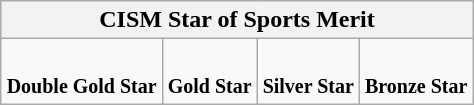<table class="wikitable" style="margin: 1em auto;">
<tr>
<th colspan="4">CISM Star of Sports Merit</th>
</tr>
<tr align="center">
<td><br><small><strong>Double Gold Star</strong></small></td>
<td><br><small><strong>Gold Star</strong></small></td>
<td><br><small><strong>Silver Star</strong></small></td>
<td><br><small><strong>Bronze Star</strong></small></td>
</tr>
</table>
